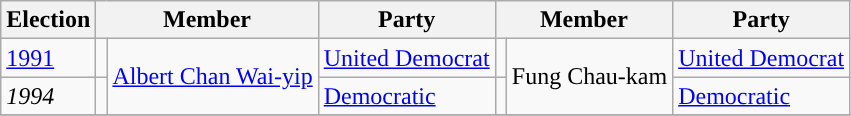<table class="wikitable">
<tr>
<th>Election</th>
<th colspan="2">Member</th>
<th>Party</th>
<th colspan="2">Member</th>
<th>Party</th>
</tr>
<tr>
<td><a href='#'>1991</a></td>
<td style="background-color: "></td>
<td rowspan=2><a href='#'>Albert Chan Wai-yip</a></td>
<td><a href='#'>United Democrat</a></td>
<td style="background-color: "></td>
<td rowspan=2>Fung Chau-kam</td>
<td><a href='#'>United Democrat</a></td>
</tr>
<tr>
<td><em>1994</em></td>
<td style="background-color: "></td>
<td><a href='#'>Democratic</a></td>
<td style="background-color: "></td>
<td><a href='#'>Democratic</a></td>
</tr>
<tr>
</tr>
</table>
